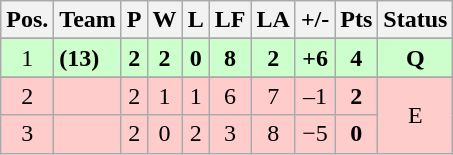<table class="wikitable" style="text-align:center; margin: 1em auto 1em auto, align:left">
<tr>
<th>Pos.</th>
<th>Team</th>
<th>P</th>
<th>W</th>
<th>L</th>
<th>LF</th>
<th>LA</th>
<th>+/-</th>
<th>Pts</th>
<th>Status</th>
</tr>
<tr>
</tr>
<tr style="background-color:#ccffcc">
<td>1</td>
<td style="text-align:left;"><strong> (13)</strong></td>
<td><strong>2</strong></td>
<td><strong>2</strong></td>
<td><strong>0</strong></td>
<td><strong>8</strong></td>
<td><strong>2</strong></td>
<td><strong>+6</strong></td>
<td><strong>4</strong></td>
<td><strong>Q</strong></td>
</tr>
<tr>
</tr>
<tr style="background-color:#FFCCCC">
<td>2</td>
<td style="text-align:left;"></td>
<td>2</td>
<td>1</td>
<td>1</td>
<td>6</td>
<td>7</td>
<td>–1</td>
<td><strong>2</strong></td>
<td rowspan=2>E</td>
</tr>
<tr style="background-color:#FFCCCC">
<td>3</td>
<td style="text-align:left;"></td>
<td>2</td>
<td>0</td>
<td>2</td>
<td>3</td>
<td>8</td>
<td>−5</td>
<td><strong>0</strong></td>
</tr>
</table>
